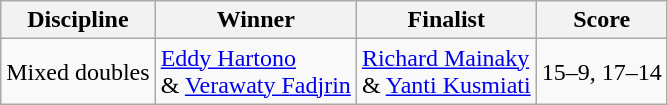<table class=wikitable>
<tr>
<th>Discipline</th>
<th>Winner</th>
<th>Finalist</th>
<th>Score</th>
</tr>
<tr>
<td>Mixed doubles</td>
<td> <a href='#'>Eddy Hartono</a><br> & <a href='#'>Verawaty Fadjrin</a></td>
<td> <a href='#'>Richard Mainaky</a><br> & <a href='#'>Yanti Kusmiati</a></td>
<td>15–9, 17–14</td>
</tr>
</table>
